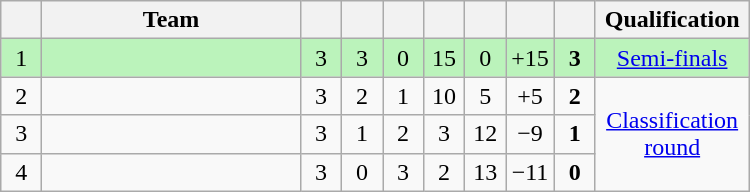<table class="wikitable" style="text-align:center;">
<tr>
<th width=20></th>
<th width=165>Team</th>
<th width=20></th>
<th width=20></th>
<th width=20></th>
<th width=20></th>
<th width=20></th>
<th width=20></th>
<th width=20></th>
<th width=95>Qualification</th>
</tr>
<tr bgcolor=bbf3bb>
<td>1</td>
<td align="left"></td>
<td>3</td>
<td>3</td>
<td>0</td>
<td>15</td>
<td>0</td>
<td>+15</td>
<td><strong>3</strong></td>
<td><a href='#'>Semi-finals</a></td>
</tr>
<tr>
<td>2</td>
<td align="left"></td>
<td>3</td>
<td>2</td>
<td>1</td>
<td>10</td>
<td>5</td>
<td>+5</td>
<td><strong>2</strong></td>
<td rowspan="3"><a href='#'>Classification round</a></td>
</tr>
<tr>
<td>3</td>
<td align="left"></td>
<td>3</td>
<td>1</td>
<td>2</td>
<td>3</td>
<td>12</td>
<td>−9</td>
<td><strong>1</strong></td>
</tr>
<tr>
<td>4</td>
<td align="left"></td>
<td>3</td>
<td>0</td>
<td>3</td>
<td>2</td>
<td>13</td>
<td>−11</td>
<td><strong>0</strong></td>
</tr>
</table>
